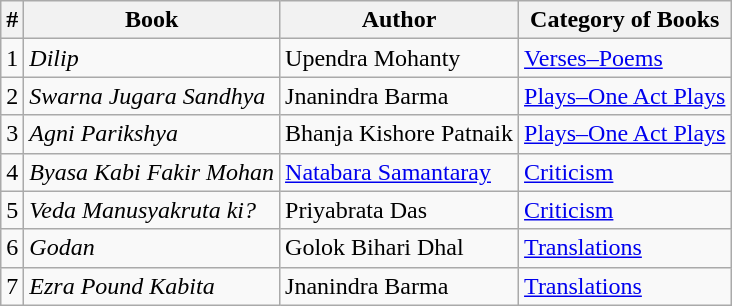<table class="wikitable">
<tr>
<th>#</th>
<th>Book</th>
<th>Author</th>
<th>Category of Books</th>
</tr>
<tr>
<td>1</td>
<td><em>Dilip</em></td>
<td>Upendra Mohanty</td>
<td><a href='#'>Verses–Poems</a></td>
</tr>
<tr>
<td>2</td>
<td><em>Swarna Jugara Sandhya</em></td>
<td>Jnanindra Barma</td>
<td><a href='#'>Plays–One Act Plays</a></td>
</tr>
<tr>
<td>3</td>
<td><em>Agni Parikshya</em></td>
<td>Bhanja Kishore Patnaik</td>
<td><a href='#'>Plays–One Act Plays</a></td>
</tr>
<tr>
<td>4</td>
<td><em>Byasa Kabi Fakir Mohan</em></td>
<td><a href='#'>Natabara Samantaray</a></td>
<td><a href='#'>Criticism</a></td>
</tr>
<tr>
<td>5</td>
<td><em>Veda Manusyakruta ki?</em></td>
<td>Priyabrata Das</td>
<td><a href='#'>Criticism</a></td>
</tr>
<tr>
<td>6</td>
<td><em>Godan</em></td>
<td>Golok Bihari Dhal</td>
<td><a href='#'>Translations</a></td>
</tr>
<tr>
<td>7</td>
<td><em>Ezra Pound Kabita</em></td>
<td>Jnanindra Barma</td>
<td><a href='#'>Translations</a></td>
</tr>
</table>
